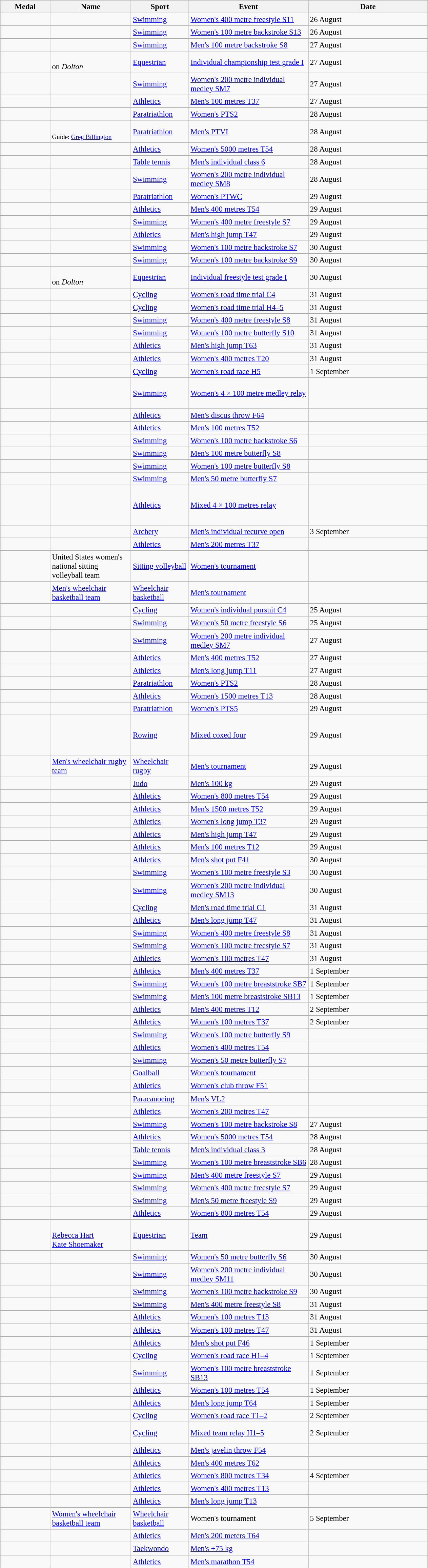<table class="wikitable sortable" style="font-size:95%">
<tr>
<th style="width:6em">Medal</th>
<th style="width:10em">Name</th>
<th style="width:7em">Sport</th>
<th style="width:15em">Event</th>
<th style="width:15em">Date</th>
</tr>
<tr>
<td></td>
<td></td>
<td><a href='#'>Swimming</a></td>
<td><a href='#'>Women's 400 metre freestyle S11</a></td>
<td>26 August</td>
</tr>
<tr>
<td></td>
<td></td>
<td><a href='#'>Swimming</a></td>
<td><a href='#'>Women's 100 metre backstroke S13</a></td>
<td>26 August</td>
</tr>
<tr>
<td></td>
<td></td>
<td><a href='#'>Swimming</a></td>
<td><a href='#'>Men's 100 metre backstroke S8</a></td>
<td>27 August</td>
</tr>
<tr>
<td></td>
<td><br>on <em>Dolton</em></td>
<td><a href='#'>Equestrian</a></td>
<td><a href='#'>Individual championship test grade I</a></td>
<td>27 August</td>
</tr>
<tr>
<td></td>
<td></td>
<td><a href='#'>Swimming</a></td>
<td><a href='#'>Women's 200 metre individual medley SM7</a></td>
<td>27 August</td>
</tr>
<tr>
<td></td>
<td></td>
<td><a href='#'>Athletics</a></td>
<td><a href='#'>Men's 100 metres T37</a></td>
<td>27 August</td>
</tr>
<tr>
<td></td>
<td></td>
<td><a href='#'>Paratriathlon</a></td>
<td><a href='#'>Women's PTS2</a></td>
<td>28 August</td>
</tr>
<tr>
<td></td>
<td><br><small>Guide: <a href='#'>Greg Billington</a></small></td>
<td><a href='#'>Paratriathlon</a></td>
<td><a href='#'>Men's PTVI</a></td>
<td>28 August</td>
</tr>
<tr>
<td></td>
<td></td>
<td><a href='#'>Athletics</a></td>
<td><a href='#'>Women's 5000 metres T54</a></td>
<td>28 August</td>
</tr>
<tr>
<td></td>
<td></td>
<td><a href='#'>Table tennis</a></td>
<td><a href='#'>Men's individual class 6</a></td>
<td>28 August</td>
</tr>
<tr>
<td></td>
<td></td>
<td><a href='#'>Swimming</a></td>
<td><a href='#'>Women's 200 metre individual medley SM8</a></td>
<td>28 August</td>
</tr>
<tr>
<td></td>
<td></td>
<td><a href='#'>Paratriathlon</a></td>
<td><a href='#'>Women's PTWC</a></td>
<td>29 August</td>
</tr>
<tr>
<td></td>
<td></td>
<td><a href='#'>Athletics</a></td>
<td><a href='#'>Men's 400 metres T54</a></td>
<td>29 August</td>
</tr>
<tr>
<td></td>
<td></td>
<td><a href='#'>Swimming</a></td>
<td><a href='#'>Women's 400 metre freestyle S7</a></td>
<td>29 August</td>
</tr>
<tr>
<td></td>
<td></td>
<td><a href='#'>Athletics</a></td>
<td><a href='#'>Men's high jump T47</a></td>
<td>29 August</td>
</tr>
<tr>
<td></td>
<td></td>
<td><a href='#'>Swimming</a></td>
<td><a href='#'>Women's 100 metre backstroke S7</a></td>
<td>30 August</td>
</tr>
<tr>
<td></td>
<td></td>
<td><a href='#'>Swimming</a></td>
<td><a href='#'>Women's 100 metre backstroke S9</a></td>
<td>30 August</td>
</tr>
<tr>
<td></td>
<td><br>on <em>Dolton</em></td>
<td><a href='#'>Equestrian</a></td>
<td><a href='#'>Individual freestyle test grade I</a></td>
<td>30 August</td>
</tr>
<tr>
<td></td>
<td></td>
<td><a href='#'>Cycling</a></td>
<td><a href='#'>Women's road time trial C4</a></td>
<td>31 August</td>
</tr>
<tr>
<td></td>
<td></td>
<td><a href='#'>Cycling</a></td>
<td><a href='#'>Women's road time trial H4–5</a></td>
<td>31 August</td>
</tr>
<tr>
<td></td>
<td></td>
<td><a href='#'>Swimming</a></td>
<td><a href='#'>Women's 400 metre freestyle S8</a></td>
<td>31 August</td>
</tr>
<tr>
<td></td>
<td></td>
<td><a href='#'>Swimming</a></td>
<td><a href='#'>Women's 100 metre butterfly S10</a></td>
<td>31 August</td>
</tr>
<tr>
<td></td>
<td></td>
<td><a href='#'>Athletics</a></td>
<td><a href='#'>Men's high jump T63</a></td>
<td>31 August</td>
</tr>
<tr>
<td></td>
<td></td>
<td><a href='#'>Athletics</a></td>
<td><a href='#'>Women's 400 metres T20</a></td>
<td>31 August</td>
</tr>
<tr>
<td></td>
<td></td>
<td><a href='#'>Cycling</a></td>
<td><a href='#'>Women's road race H5</a></td>
<td>1 September</td>
</tr>
<tr>
<td></td>
<td><br><br><br></td>
<td><a href='#'>Swimming</a></td>
<td><a href='#'>Women's 4 × 100 metre medley relay</a></td>
<td></td>
</tr>
<tr>
<td></td>
<td></td>
<td><a href='#'>Athletics</a></td>
<td><a href='#'>Men's discus throw F64</a></td>
<td></td>
</tr>
<tr>
<td></td>
<td></td>
<td><a href='#'>Athletics</a></td>
<td><a href='#'>Men's 100 metres T52</a></td>
<td></td>
</tr>
<tr>
<td></td>
<td></td>
<td><a href='#'>Swimming</a></td>
<td><a href='#'>Women's 100 metre backstroke S6</a></td>
<td></td>
</tr>
<tr>
<td></td>
<td></td>
<td><a href='#'>Swimming</a></td>
<td><a href='#'>Men's 100 metre butterfly S8</a></td>
<td></td>
</tr>
<tr>
<td></td>
<td></td>
<td><a href='#'>Swimming</a></td>
<td><a href='#'>Women's 100 metre butterfly S8</a></td>
<td></td>
</tr>
<tr>
<td></td>
<td></td>
<td><a href='#'>Swimming</a></td>
<td><a href='#'>Men's 50 metre butterfly S7</a></td>
<td></td>
</tr>
<tr>
<td></td>
<td><br><br><br><br></td>
<td><a href='#'>Athletics</a></td>
<td><a href='#'>Mixed 4 × 100 metres relay</a></td>
<td></td>
</tr>
<tr>
<td></td>
<td></td>
<td><a href='#'>Archery</a></td>
<td><a href='#'>Men's individual recurve open</a></td>
<td>3 September</td>
</tr>
<tr>
<td></td>
<td></td>
<td><a href='#'>Athletics</a></td>
<td><a href='#'>Men's 200 metres T37</a></td>
<td></td>
</tr>
<tr>
<td></td>
<td>United States women's national sitting volleyball team<br></td>
<td><a href='#'>Sitting volleyball</a></td>
<td><a href='#'>Women's tournament</a></td>
<td></td>
</tr>
<tr>
<td></td>
<td><a href='#'>Men's wheelchair basketball team</a><br></td>
<td><a href='#'>Wheelchair basketball</a></td>
<td><a href='#'>Men's tournament</a></td>
<td></td>
</tr>
<tr>
<td></td>
<td></td>
<td><a href='#'>Cycling</a></td>
<td><a href='#'>Women's individual pursuit C4</a></td>
<td>25 August</td>
</tr>
<tr>
<td></td>
<td></td>
<td><a href='#'>Swimming</a></td>
<td><a href='#'>Women's 50 metre freestyle S6</a></td>
<td>25 August</td>
</tr>
<tr>
<td></td>
<td></td>
<td><a href='#'>Swimming</a></td>
<td><a href='#'>Women's 200 metre individual medley SM7</a></td>
<td>27 August</td>
</tr>
<tr>
<td></td>
<td></td>
<td><a href='#'>Athletics</a></td>
<td><a href='#'>Men's 400 metres T52</a></td>
<td>27 August</td>
</tr>
<tr>
<td></td>
<td></td>
<td><a href='#'>Athletics</a></td>
<td><a href='#'>Men's long jump T11</a></td>
<td>27 August</td>
</tr>
<tr>
<td></td>
<td></td>
<td><a href='#'>Paratriathlon</a></td>
<td><a href='#'>Women's PTS2</a></td>
<td>28 August</td>
</tr>
<tr>
<td></td>
<td></td>
<td><a href='#'>Athletics</a></td>
<td><a href='#'>Women's 1500 metres T13</a></td>
<td>28 August</td>
</tr>
<tr>
<td></td>
<td></td>
<td><a href='#'>Paratriathlon</a></td>
<td><a href='#'>Women's PTS5</a></td>
<td>29 August</td>
</tr>
<tr>
<td></td>
<td><br><br><br><br></td>
<td><a href='#'>Rowing</a></td>
<td><a href='#'>Mixed coxed four</a></td>
<td>29 August</td>
</tr>
<tr>
<td></td>
<td><a href='#'>Men's wheelchair rugby team</a></td>
<td><a href='#'>Wheelchair rugby</a></td>
<td><a href='#'>Men's tournament</a></td>
<td>29 August</td>
</tr>
<tr>
<td></td>
<td></td>
<td><a href='#'>Judo</a></td>
<td><a href='#'>Men's 100 kg</a></td>
<td>29 August</td>
</tr>
<tr>
<td></td>
<td></td>
<td><a href='#'>Athletics</a></td>
<td><a href='#'>Women's 800 metres T54</a></td>
<td>29 August</td>
</tr>
<tr>
<td></td>
<td></td>
<td><a href='#'>Athletics</a></td>
<td><a href='#'>Men's 1500 metres T52</a></td>
<td>29 August</td>
</tr>
<tr>
<td></td>
<td></td>
<td><a href='#'>Athletics</a></td>
<td><a href='#'>Women's long jump T37</a></td>
<td>29 August</td>
</tr>
<tr>
<td></td>
<td></td>
<td><a href='#'>Athletics</a></td>
<td><a href='#'>Men's high jump T47</a></td>
<td>29 August</td>
</tr>
<tr>
<td></td>
<td></td>
<td><a href='#'>Athletics</a></td>
<td><a href='#'>Men's 100 metres T12</a></td>
<td>29 August</td>
</tr>
<tr>
<td></td>
<td></td>
<td><a href='#'>Athletics</a></td>
<td><a href='#'>Men's shot put F41</a></td>
<td>30 August</td>
</tr>
<tr>
<td></td>
<td></td>
<td><a href='#'>Swimming</a></td>
<td><a href='#'>Women's 100 metre freestyle S3</a></td>
<td>30 August</td>
</tr>
<tr>
<td></td>
<td></td>
<td><a href='#'>Swimming</a></td>
<td><a href='#'>Women's 200 metre individual medley SM13</a></td>
<td>30 August</td>
</tr>
<tr>
<td></td>
<td></td>
<td><a href='#'>Cycling</a></td>
<td><a href='#'>Men's road time trial C1</a></td>
<td>31 August</td>
</tr>
<tr>
<td></td>
<td></td>
<td><a href='#'>Athletics</a></td>
<td><a href='#'>Men's long jump T47</a></td>
<td>31 August</td>
</tr>
<tr>
<td></td>
<td></td>
<td><a href='#'>Swimming</a></td>
<td><a href='#'>Women's 400 metre freestyle S8</a></td>
<td>31 August</td>
</tr>
<tr>
<td></td>
<td></td>
<td><a href='#'>Swimming</a></td>
<td><a href='#'>Women's 100 metre freestyle S7</a></td>
<td>31 August</td>
</tr>
<tr>
<td></td>
<td></td>
<td><a href='#'>Athletics</a></td>
<td><a href='#'>Women's 100 metres T47</a></td>
<td>31 August</td>
</tr>
<tr>
<td></td>
<td></td>
<td><a href='#'>Athletics</a></td>
<td><a href='#'>Men's 400 metres T37</a></td>
<td>1 September</td>
</tr>
<tr>
<td></td>
<td></td>
<td><a href='#'>Swimming</a></td>
<td><a href='#'>Women's 100 metre breaststroke SB7</a></td>
<td>1 September</td>
</tr>
<tr>
<td></td>
<td></td>
<td><a href='#'>Swimming</a></td>
<td><a href='#'>Men's 100  metre breaststroke SB13</a></td>
<td>1 September</td>
</tr>
<tr>
<td></td>
<td></td>
<td><a href='#'>Athletics</a></td>
<td><a href='#'>Men's 400 metres T12</a></td>
<td>2 September</td>
</tr>
<tr>
<td></td>
<td></td>
<td><a href='#'>Athletics</a></td>
<td><a href='#'>Women's 100 metres T37</a></td>
<td>2 September</td>
</tr>
<tr>
<td></td>
<td></td>
<td><a href='#'>Swimming</a></td>
<td><a href='#'>Women's 100 metre butterfly S9</a></td>
<td></td>
</tr>
<tr>
<td></td>
<td></td>
<td><a href='#'>Athletics</a></td>
<td><a href='#'>Women's 400 metres T54</a></td>
<td></td>
</tr>
<tr>
<td></td>
<td></td>
<td><a href='#'>Swimming</a></td>
<td><a href='#'>Women's 50 metre butterfly S7</a></td>
<td></td>
</tr>
<tr>
<td></td>
<td><br></td>
<td><a href='#'>Goalball</a></td>
<td><a href='#'>Women's tournament</a></td>
<td></td>
</tr>
<tr>
<td></td>
<td></td>
<td><a href='#'>Athletics</a></td>
<td><a href='#'>Women's club throw F51</a></td>
<td></td>
</tr>
<tr>
<td></td>
<td></td>
<td><a href='#'>Paracanoeing</a></td>
<td><a href='#'>Men's VL2</a></td>
<td></td>
</tr>
<tr>
<td></td>
<td></td>
<td><a href='#'>Athletics</a></td>
<td><a href='#'>Women's 200 metres T47</a></td>
<td></td>
</tr>
<tr>
<td></td>
<td></td>
<td><a href='#'>Swimming</a></td>
<td><a href='#'>Women's 100 metre backstroke S8</a></td>
<td>27 August</td>
</tr>
<tr>
<td></td>
<td></td>
<td><a href='#'>Athletics</a></td>
<td><a href='#'>Women's 5000 metres T54</a></td>
<td>28 August</td>
</tr>
<tr>
<td></td>
<td></td>
<td><a href='#'>Table tennis</a></td>
<td><a href='#'>Men's individual class 3</a></td>
<td>28 August</td>
</tr>
<tr>
<td></td>
<td></td>
<td><a href='#'>Swimming</a></td>
<td><a href='#'>Women's 100 metre breaststroke SB6</a></td>
<td>28 August</td>
</tr>
<tr>
<td></td>
<td></td>
<td><a href='#'>Swimming</a></td>
<td><a href='#'>Men's 400 metre freestyle S7</a></td>
<td>29 August</td>
</tr>
<tr>
<td></td>
<td></td>
<td><a href='#'>Swimming</a></td>
<td><a href='#'>Women's 400 metre freestyle S7</a></td>
<td>29 August</td>
</tr>
<tr>
<td></td>
<td></td>
<td><a href='#'>Swimming</a></td>
<td><a href='#'>Men's 50 metre freestyle S9</a></td>
<td>29 August</td>
</tr>
<tr>
<td></td>
<td></td>
<td><a href='#'>Athletics</a></td>
<td><a href='#'>Women's 800 metres T54</a></td>
<td>29 August</td>
</tr>
<tr>
<td></td>
<td><br><a href='#'>Rebecca Hart</a><br><a href='#'>Kate Shoemaker</a></td>
<td><a href='#'>Equestrian</a></td>
<td><a href='#'>Team</a></td>
<td>29 August</td>
</tr>
<tr>
<td></td>
<td></td>
<td><a href='#'>Swimming</a></td>
<td><a href='#'>Women's 50 metre butterfly S6</a></td>
<td>30 August</td>
</tr>
<tr>
<td></td>
<td></td>
<td><a href='#'>Swimming</a></td>
<td><a href='#'>Women's 200 metre individual medley SM11</a></td>
<td>30 August</td>
</tr>
<tr>
<td></td>
<td></td>
<td><a href='#'>Swimming</a></td>
<td><a href='#'>Women's 100 metre backstroke S9</a></td>
<td>30 August</td>
</tr>
<tr>
<td></td>
<td></td>
<td><a href='#'>Swimming</a></td>
<td><a href='#'>Men's 400 metre freestyle S8</a></td>
<td>31 August</td>
</tr>
<tr>
<td></td>
<td></td>
<td><a href='#'>Athletics</a></td>
<td><a href='#'>Women's 100 metres T13</a></td>
<td>31 August</td>
</tr>
<tr>
<td></td>
<td></td>
<td><a href='#'>Athletics</a></td>
<td><a href='#'>Women's 100 metres T47</a></td>
<td>31 August</td>
</tr>
<tr>
<td></td>
<td></td>
<td><a href='#'>Athletics</a></td>
<td><a href='#'>Men's shot put F46</a></td>
<td>1 September</td>
</tr>
<tr>
<td></td>
<td></td>
<td><a href='#'>Cycling</a></td>
<td><a href='#'>Women's road race H1–4</a></td>
<td>1 September</td>
</tr>
<tr>
<td></td>
<td></td>
<td><a href='#'>Swimming</a></td>
<td><a href='#'>Women's 100  metre breaststroke SB13</a></td>
<td>1 September</td>
</tr>
<tr>
<td></td>
<td></td>
<td><a href='#'>Athletics</a></td>
<td><a href='#'>Women's 100 metres T54</a></td>
<td>1 September</td>
</tr>
<tr>
<td></td>
<td></td>
<td><a href='#'>Athletics</a></td>
<td><a href='#'>Men's long jump T64</a></td>
<td>1 September</td>
</tr>
<tr>
<td></td>
<td></td>
<td><a href='#'>Cycling</a></td>
<td><a href='#'>Women's road race T1–2</a></td>
<td>2 September</td>
</tr>
<tr>
<td></td>
<td><br><br></td>
<td><a href='#'>Cycling</a></td>
<td><a href='#'>Mixed team relay H1–5</a></td>
<td>2 September</td>
</tr>
<tr>
<td></td>
<td></td>
<td><a href='#'>Athletics</a></td>
<td><a href='#'>Men's javelin throw F54</a></td>
<td></td>
</tr>
<tr>
<td></td>
<td></td>
<td><a href='#'>Athletics</a></td>
<td><a href='#'>Men's 400 metres T62</a></td>
<td></td>
</tr>
<tr>
<td></td>
<td></td>
<td><a href='#'>Athletics</a></td>
<td><a href='#'>Women's 800 metres T34</a></td>
<td>4 September</td>
</tr>
<tr>
<td></td>
<td></td>
<td><a href='#'>Athletics</a></td>
<td><a href='#'>Women's 400 metres T13</a></td>
<td></td>
</tr>
<tr>
<td></td>
<td></td>
<td><a href='#'>Athletics</a></td>
<td><a href='#'>Men's long jump T13</a></td>
<td></td>
</tr>
<tr>
<td></td>
<td><a href='#'>Women's wheelchair basketball team</a><br></td>
<td><a href='#'>Wheelchair basketball</a></td>
<td>Women's tournament</td>
<td>5 September</td>
</tr>
<tr>
<td></td>
<td></td>
<td><a href='#'>Athletics</a></td>
<td><a href='#'>Men's 200 meters T64</a></td>
<td></td>
</tr>
<tr>
<td></td>
<td></td>
<td><a href='#'>Taekwondo</a></td>
<td><a href='#'>Men's +75 kg</a></td>
<td></td>
</tr>
<tr>
<td></td>
<td></td>
<td><a href='#'>Athletics</a></td>
<td><a href='#'>Men's marathon T54</a></td>
<td></td>
</tr>
</table>
